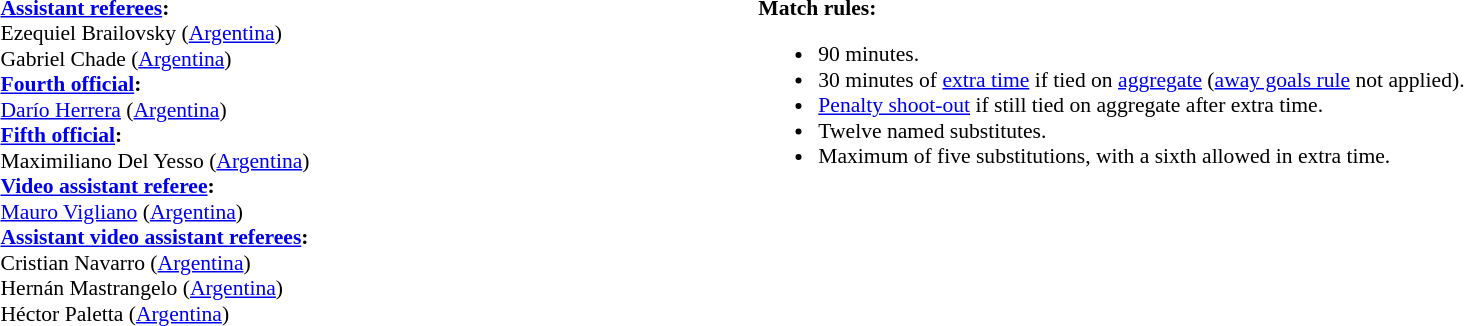<table style="width:100%; font-size:90%;">
<tr>
<td><br><strong><a href='#'>Assistant referees</a>:</strong>
<br>Ezequiel Brailovsky (<a href='#'>Argentina</a>)
<br>Gabriel Chade (<a href='#'>Argentina</a>)
<br><strong><a href='#'>Fourth official</a>:</strong>
<br><a href='#'>Darío Herrera</a> (<a href='#'>Argentina</a>)
<br><strong><a href='#'>Fifth official</a>:</strong>
<br>Maximiliano Del Yesso (<a href='#'>Argentina</a>)
<br><strong><a href='#'>Video assistant referee</a>:</strong>
<br><a href='#'>Mauro Vigliano</a> (<a href='#'>Argentina</a>)
<br><strong><a href='#'>Assistant video assistant referees</a>:</strong>
<br>Cristian Navarro (<a href='#'>Argentina</a>)
<br>Hernán Mastrangelo (<a href='#'>Argentina</a>)
<br>Héctor Paletta (<a href='#'>Argentina</a>)</td>
<td style="width:60%; vertical-align:top;"><br><strong>Match rules:</strong><ul><li>90 minutes.</li><li>30 minutes of <a href='#'>extra time</a> if tied on <a href='#'>aggregate</a> (<a href='#'>away goals rule</a> not applied).</li><li><a href='#'>Penalty shoot-out</a> if still tied on aggregate after extra time.</li><li>Twelve named substitutes.</li><li>Maximum of five substitutions, with a sixth allowed in extra time.</li></ul></td>
</tr>
</table>
